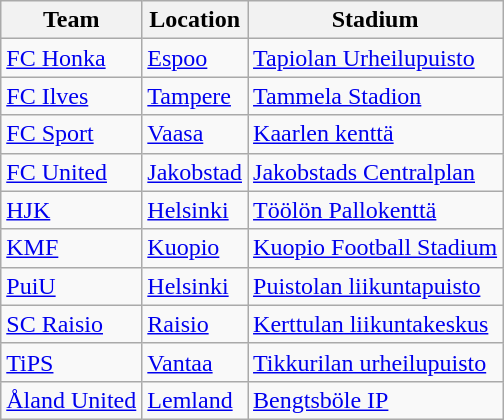<table class="wikitable">
<tr>
<th>Team</th>
<th>Location</th>
<th>Stadium</th>
</tr>
<tr>
<td><a href='#'>FC Honka</a></td>
<td><a href='#'>Espoo</a></td>
<td><a href='#'>Tapiolan Urheilupuisto</a></td>
</tr>
<tr>
<td><a href='#'>FC Ilves</a></td>
<td><a href='#'>Tampere</a></td>
<td><a href='#'>Tammela Stadion</a></td>
</tr>
<tr>
<td><a href='#'>FC Sport</a></td>
<td><a href='#'>Vaasa</a></td>
<td><a href='#'>Kaarlen kenttä</a></td>
</tr>
<tr>
<td><a href='#'>FC United</a></td>
<td><a href='#'>Jakobstad</a></td>
<td><a href='#'>Jakobstads Centralplan</a></td>
</tr>
<tr>
<td><a href='#'>HJK</a></td>
<td><a href='#'>Helsinki</a></td>
<td><a href='#'>Töölön Pallokenttä</a></td>
</tr>
<tr>
<td><a href='#'>KMF</a></td>
<td><a href='#'>Kuopio</a></td>
<td><a href='#'>Kuopio Football Stadium</a></td>
</tr>
<tr>
<td><a href='#'>PuiU</a></td>
<td><a href='#'>Helsinki</a></td>
<td><a href='#'>Puistolan liikuntapuisto</a></td>
</tr>
<tr>
<td><a href='#'>SC Raisio</a></td>
<td><a href='#'>Raisio</a></td>
<td><a href='#'>Kerttulan liikuntakeskus</a></td>
</tr>
<tr>
<td><a href='#'>TiPS</a></td>
<td><a href='#'>Vantaa</a></td>
<td><a href='#'>Tikkurilan urheilupuisto</a></td>
</tr>
<tr>
<td><a href='#'>Åland United</a></td>
<td><a href='#'>Lemland</a></td>
<td><a href='#'>Bengtsböle IP</a></td>
</tr>
</table>
